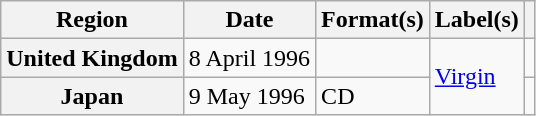<table class="wikitable plainrowheaders">
<tr>
<th scope="col">Region</th>
<th scope="col">Date</th>
<th scope="col">Format(s)</th>
<th scope="col">Label(s)</th>
<th scope="col"></th>
</tr>
<tr>
<th scope="row">United Kingdom</th>
<td>8 April 1996</td>
<td></td>
<td rowspan="2"><a href='#'>Virgin</a></td>
<td></td>
</tr>
<tr>
<th scope="row">Japan</th>
<td>9 May 1996</td>
<td>CD</td>
<td></td>
</tr>
</table>
